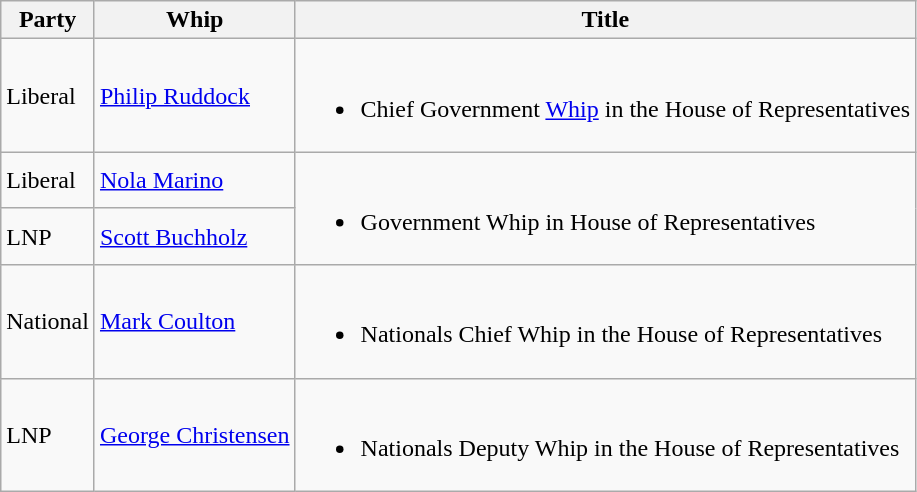<table class="wikitable sortable">
<tr>
<th>Party</th>
<th>Whip</th>
<th>Title</th>
</tr>
<tr>
<td>Liberal</td>
<td><a href='#'>Philip Ruddock</a> </td>
<td><br><ul><li>Chief Government <a href='#'>Whip</a> in the House of Representatives</li></ul></td>
</tr>
<tr>
<td>Liberal</td>
<td><a href='#'>Nola Marino</a> </td>
<td rowspan=2><br><ul><li>Government Whip in House of Representatives</li></ul></td>
</tr>
<tr>
<td>LNP</td>
<td><a href='#'>Scott Buchholz</a> </td>
</tr>
<tr>
<td>National</td>
<td><a href='#'>Mark Coulton</a> </td>
<td><br><ul><li>Nationals Chief Whip in the House of Representatives</li></ul></td>
</tr>
<tr>
<td>LNP</td>
<td><a href='#'>George Christensen</a> </td>
<td><br><ul><li>Nationals Deputy Whip in the House of Representatives</li></ul></td>
</tr>
</table>
